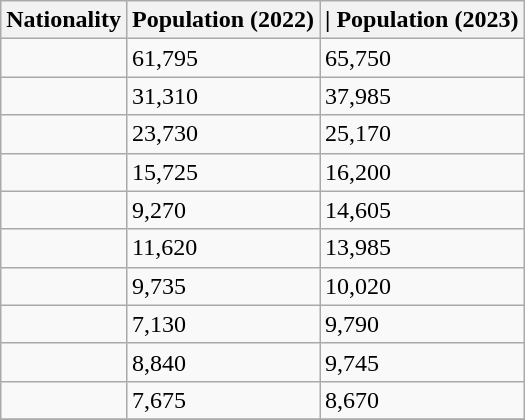<table class="wikitable floatright">
<tr>
<th scope="col">Nationality</th>
<th scope="col">Population (2022)</th>
<th scope="col">| Population (2023)</th>
</tr>
<tr>
<td></td>
<td>61,795</td>
<td>65,750</td>
</tr>
<tr>
<td></td>
<td>31,310</td>
<td>37,985</td>
</tr>
<tr>
<td></td>
<td>23,730</td>
<td>25,170</td>
</tr>
<tr>
<td></td>
<td>15,725</td>
<td>16,200</td>
</tr>
<tr>
<td></td>
<td>9,270</td>
<td>14,605</td>
</tr>
<tr>
<td></td>
<td>11,620</td>
<td>13,985</td>
</tr>
<tr>
<td></td>
<td>9,735</td>
<td>10,020</td>
</tr>
<tr>
<td></td>
<td>7,130</td>
<td>9,790</td>
</tr>
<tr>
<td></td>
<td>8,840</td>
<td>9,745</td>
</tr>
<tr>
<td></td>
<td>7,675</td>
<td>8,670</td>
</tr>
<tr>
</tr>
</table>
